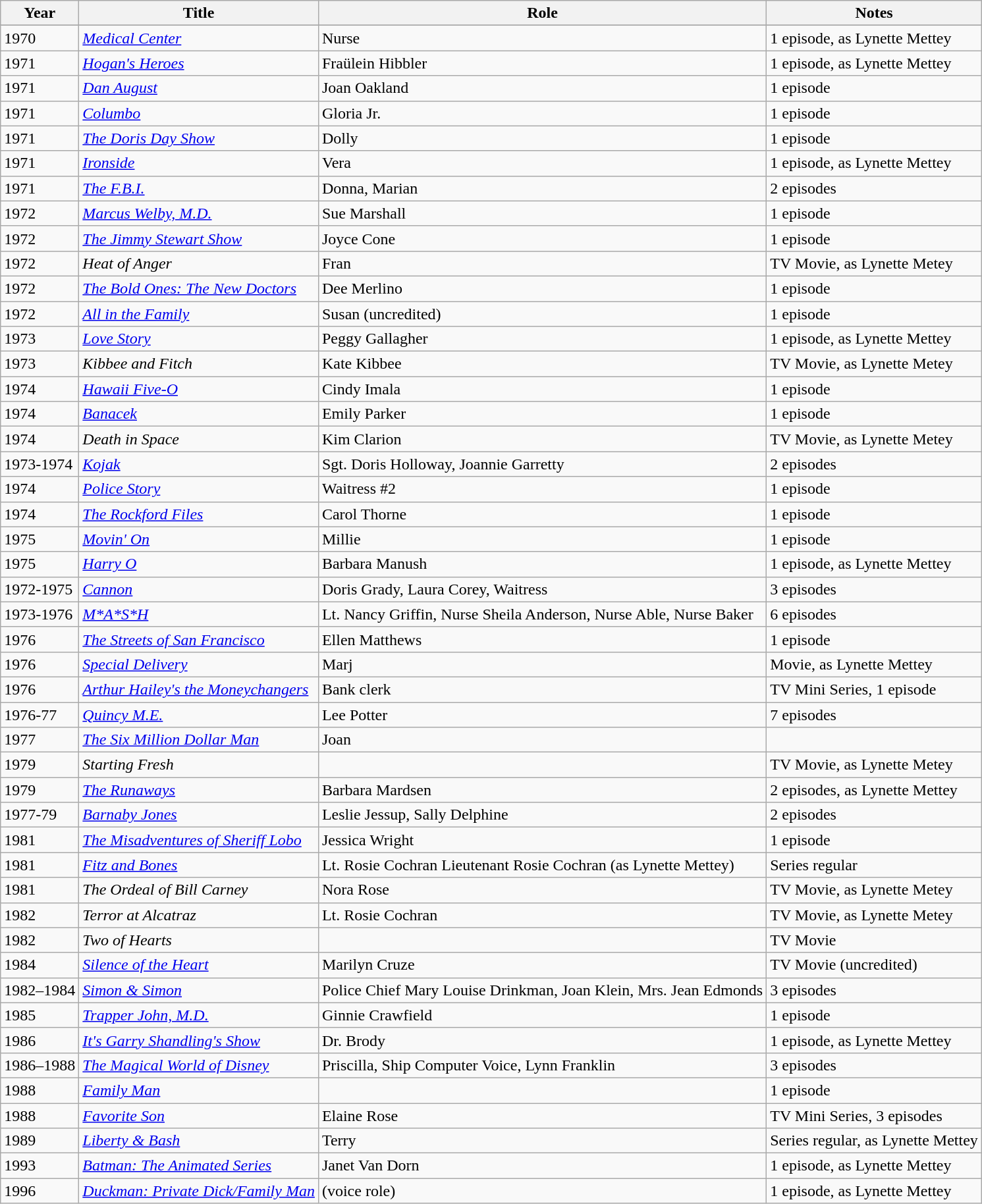<table class="wikitable">
<tr>
<th>Year</th>
<th>Title</th>
<th>Role</th>
<th>Notes</th>
</tr>
<tr>
</tr>
<tr>
<td>1970</td>
<td><em><a href='#'>Medical Center</a></em></td>
<td>Nurse</td>
<td>1 episode, as Lynette Mettey</td>
</tr>
<tr>
<td>1971</td>
<td><em><a href='#'>Hogan's Heroes</a></em></td>
<td>Fraülein Hibbler</td>
<td>1 episode, as Lynette Mettey</td>
</tr>
<tr>
<td>1971</td>
<td><em><a href='#'>Dan August</a></em></td>
<td>Joan Oakland</td>
<td>1 episode</td>
</tr>
<tr>
<td>1971</td>
<td><em><a href='#'>Columbo</a></em></td>
<td>Gloria Jr.</td>
<td>1 episode</td>
</tr>
<tr>
<td>1971</td>
<td><em><a href='#'>The Doris Day Show</a></em></td>
<td>Dolly</td>
<td>1 episode</td>
</tr>
<tr>
<td>1971</td>
<td><em><a href='#'>Ironside</a></em></td>
<td>Vera</td>
<td>1 episode, as Lynette Mettey</td>
</tr>
<tr>
<td>1971</td>
<td><em><a href='#'>The F.B.I.</a></em></td>
<td>Donna, Marian</td>
<td>2 episodes</td>
</tr>
<tr>
<td>1972</td>
<td><em><a href='#'>Marcus Welby, M.D.</a></em></td>
<td>Sue Marshall</td>
<td>1 episode</td>
</tr>
<tr>
<td>1972</td>
<td><em><a href='#'>The Jimmy Stewart Show</a></em></td>
<td>Joyce Cone</td>
<td>1 episode</td>
</tr>
<tr>
<td>1972</td>
<td><em>Heat of Anger</em></td>
<td>Fran</td>
<td>TV Movie, as Lynette Metey</td>
</tr>
<tr>
<td>1972</td>
<td><em><a href='#'>The Bold Ones: The New Doctors</a></em></td>
<td>Dee Merlino</td>
<td>1 episode</td>
</tr>
<tr>
<td>1972</td>
<td><em><a href='#'>All in the Family</a></em></td>
<td>Susan (uncredited)</td>
<td>1 episode</td>
</tr>
<tr>
<td>1973</td>
<td><em><a href='#'>Love Story</a></em></td>
<td>Peggy Gallagher</td>
<td>1 episode, as Lynette Mettey</td>
</tr>
<tr>
<td>1973</td>
<td><em>Kibbee and Fitch</em></td>
<td>Kate Kibbee</td>
<td>TV Movie, as Lynette Metey</td>
</tr>
<tr>
<td>1974</td>
<td><em><a href='#'>Hawaii Five-O</a></em></td>
<td>Cindy Imala</td>
<td>1 episode</td>
</tr>
<tr>
<td>1974</td>
<td><em><a href='#'>Banacek</a></em></td>
<td>Emily Parker</td>
<td>1 episode</td>
</tr>
<tr>
<td>1974</td>
<td><em>Death in Space</em></td>
<td>Kim Clarion</td>
<td>TV Movie, as Lynette Metey</td>
</tr>
<tr>
<td>1973-1974</td>
<td><em><a href='#'>Kojak</a></em></td>
<td>Sgt. Doris Holloway, Joannie Garretty</td>
<td>2 episodes</td>
</tr>
<tr>
<td>1974</td>
<td><em><a href='#'>Police Story</a></em></td>
<td>Waitress #2</td>
<td>1 episode</td>
</tr>
<tr>
<td>1974</td>
<td><em><a href='#'>The Rockford Files</a></em></td>
<td>Carol Thorne</td>
<td>1 episode</td>
</tr>
<tr>
<td>1975</td>
<td><em><a href='#'>Movin' On</a></em></td>
<td>Millie</td>
<td>1 episode</td>
</tr>
<tr>
<td>1975</td>
<td><em><a href='#'>Harry O</a></em></td>
<td>Barbara Manush</td>
<td>1 episode, as Lynette Mettey</td>
</tr>
<tr>
<td>1972-1975</td>
<td><em><a href='#'>Cannon</a></em></td>
<td>Doris Grady, Laura Corey, Waitress</td>
<td>3 episodes</td>
</tr>
<tr>
<td>1973-1976</td>
<td><em><a href='#'>M*A*S*H</a></em></td>
<td>Lt. Nancy Griffin, Nurse Sheila Anderson, Nurse Able, Nurse Baker</td>
<td>6 episodes</td>
</tr>
<tr>
<td>1976</td>
<td><em><a href='#'>The Streets of San Francisco</a></em></td>
<td>Ellen Matthews</td>
<td>1 episode</td>
</tr>
<tr>
<td>1976</td>
<td><em><a href='#'>Special Delivery</a></em></td>
<td>Marj</td>
<td>Movie, as Lynette Mettey</td>
</tr>
<tr>
<td>1976</td>
<td><em><a href='#'>Arthur Hailey's the Moneychangers</a></em></td>
<td>Bank clerk</td>
<td>TV Mini Series, 1 episode</td>
</tr>
<tr>
<td>1976-77</td>
<td><em><a href='#'>Quincy M.E.</a></em></td>
<td>Lee Potter</td>
<td>7 episodes</td>
</tr>
<tr>
<td>1977</td>
<td><em><a href='#'>The Six Million Dollar Man</a></em></td>
<td>Joan</td>
<td></td>
</tr>
<tr>
<td>1979</td>
<td><em>Starting Fresh</em></td>
<td></td>
<td>TV Movie, as Lynette Metey</td>
</tr>
<tr>
<td>1979</td>
<td><em><a href='#'>The Runaways</a></em></td>
<td>Barbara Mardsen</td>
<td>2 episodes, as Lynette Mettey</td>
</tr>
<tr>
<td>1977-79</td>
<td><em><a href='#'>Barnaby Jones</a></em></td>
<td>Leslie Jessup, Sally Delphine</td>
<td>2 episodes</td>
</tr>
<tr>
<td>1981</td>
<td><em><a href='#'>The Misadventures of Sheriff Lobo</a></em></td>
<td>Jessica Wright</td>
<td>1 episode</td>
</tr>
<tr>
<td>1981</td>
<td><em><a href='#'>Fitz and Bones</a></em></td>
<td>Lt. Rosie Cochran Lieutenant Rosie Cochran (as Lynette Mettey)</td>
<td>Series regular</td>
</tr>
<tr>
<td>1981</td>
<td><em>The Ordeal of Bill Carney</em></td>
<td>Nora Rose</td>
<td>TV Movie, as Lynette Metey</td>
</tr>
<tr>
<td>1982</td>
<td><em>Terror at Alcatraz</em></td>
<td>Lt. Rosie Cochran</td>
<td>TV Movie, as Lynette Metey</td>
</tr>
<tr>
<td>1982</td>
<td><em>Two of Hearts</em></td>
<td></td>
<td>TV Movie</td>
</tr>
<tr>
<td>1984</td>
<td><em><a href='#'>Silence of the Heart</a></em></td>
<td>Marilyn Cruze</td>
<td>TV Movie (uncredited)</td>
</tr>
<tr>
<td>1982–1984</td>
<td><em><a href='#'>Simon & Simon</a></em></td>
<td>Police Chief Mary Louise Drinkman, Joan Klein, Mrs. Jean Edmonds</td>
<td>3 episodes</td>
</tr>
<tr>
<td>1985</td>
<td><em><a href='#'>Trapper John, M.D.</a></em></td>
<td>Ginnie Crawfield</td>
<td>1 episode</td>
</tr>
<tr>
<td>1986</td>
<td><em><a href='#'>It's Garry Shandling's Show</a></em></td>
<td>Dr. Brody</td>
<td>1 episode, as Lynette Mettey</td>
</tr>
<tr>
<td>1986–1988</td>
<td><em><a href='#'>The Magical World of Disney</a></em></td>
<td>Priscilla, Ship Computer Voice, Lynn Franklin</td>
<td>3 episodes</td>
</tr>
<tr>
<td>1988</td>
<td><em><a href='#'>Family Man</a></em></td>
<td></td>
<td>1 episode</td>
</tr>
<tr>
<td>1988</td>
<td><em><a href='#'>Favorite Son</a></em></td>
<td>Elaine Rose</td>
<td>TV Mini Series, 3 episodes</td>
</tr>
<tr>
<td>1989</td>
<td><em><a href='#'>Liberty & Bash</a></em></td>
<td>Terry</td>
<td>Series regular, as Lynette Mettey</td>
</tr>
<tr>
<td>1993</td>
<td><em><a href='#'>Batman: The Animated Series</a></em></td>
<td>Janet Van Dorn</td>
<td>1 episode, as Lynette Mettey</td>
</tr>
<tr>
<td>1996</td>
<td><em><a href='#'>Duckman: Private Dick/Family Man</a></em></td>
<td>(voice role)</td>
<td>1 episode, as Lynette Mettey</td>
</tr>
</table>
